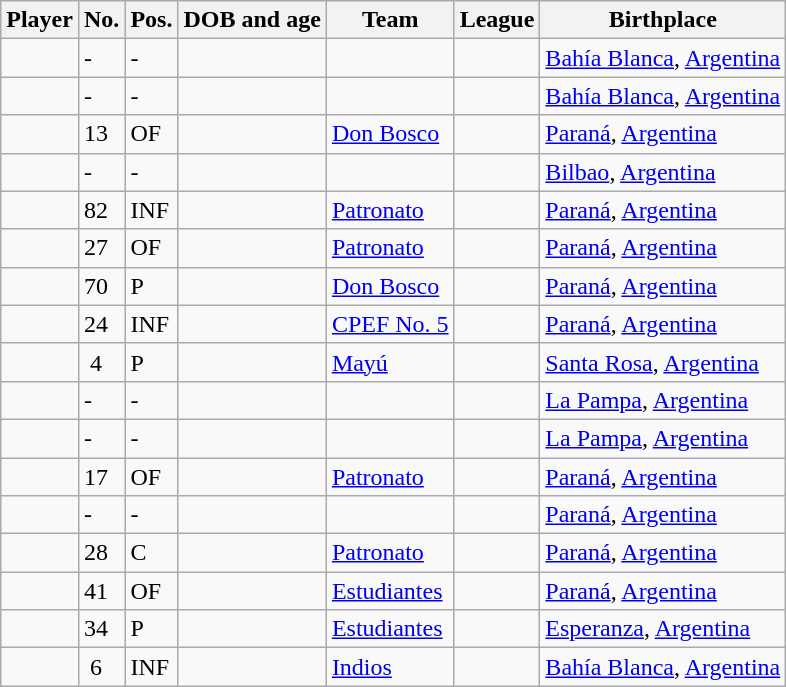<table class="wikitable sortable">
<tr>
<th>Player</th>
<th>No.</th>
<th>Pos.</th>
<th>DOB and age</th>
<th>Team</th>
<th>League</th>
<th>Birthplace</th>
</tr>
<tr>
<td></td>
<td>-</td>
<td>-</td>
<td></td>
<td></td>
<td></td>
<td><a href='#'>Bahía Blanca</a>, <a href='#'>Argentina</a></td>
</tr>
<tr>
<td></td>
<td>-</td>
<td>-</td>
<td></td>
<td></td>
<td></td>
<td><a href='#'>Bahía Blanca</a>, <a href='#'>Argentina</a></td>
</tr>
<tr>
<td></td>
<td>13</td>
<td>OF</td>
<td></td>
<td><a href='#'>Don Bosco</a></td>
<td></td>
<td><a href='#'>Paraná</a>, <a href='#'>Argentina</a></td>
</tr>
<tr>
<td></td>
<td>-</td>
<td>-</td>
<td></td>
<td></td>
<td></td>
<td><a href='#'>Bilbao</a>, <a href='#'>Argentina</a></td>
</tr>
<tr>
<td></td>
<td>82</td>
<td>INF</td>
<td></td>
<td><a href='#'>Patronato</a></td>
<td></td>
<td><a href='#'>Paraná</a>, <a href='#'>Argentina</a></td>
</tr>
<tr>
<td></td>
<td>27</td>
<td>OF</td>
<td></td>
<td><a href='#'>Patronato</a></td>
<td></td>
<td><a href='#'>Paraná</a>, <a href='#'>Argentina</a></td>
</tr>
<tr>
<td></td>
<td>70</td>
<td>P</td>
<td></td>
<td><a href='#'>Don Bosco</a></td>
<td></td>
<td><a href='#'>Paraná</a>, <a href='#'>Argentina</a></td>
</tr>
<tr>
<td></td>
<td>24</td>
<td>INF</td>
<td></td>
<td><a href='#'>CPEF No. 5</a></td>
<td></td>
<td><a href='#'>Paraná</a>, <a href='#'>Argentina</a></td>
</tr>
<tr>
<td></td>
<td> 4</td>
<td>P</td>
<td></td>
<td><a href='#'>Mayú</a></td>
<td></td>
<td><a href='#'>Santa Rosa</a>, <a href='#'>Argentina</a></td>
</tr>
<tr>
<td></td>
<td>-</td>
<td>-</td>
<td></td>
<td></td>
<td></td>
<td><a href='#'>La Pampa</a>, <a href='#'>Argentina</a></td>
</tr>
<tr>
<td></td>
<td>-</td>
<td>-</td>
<td></td>
<td></td>
<td></td>
<td><a href='#'>La Pampa</a>, <a href='#'>Argentina</a></td>
</tr>
<tr>
<td></td>
<td>17</td>
<td>OF</td>
<td></td>
<td><a href='#'>Patronato</a></td>
<td></td>
<td><a href='#'>Paraná</a>, <a href='#'>Argentina</a></td>
</tr>
<tr>
<td></td>
<td>-</td>
<td>-</td>
<td></td>
<td></td>
<td></td>
<td><a href='#'>Paraná</a>, <a href='#'>Argentina</a></td>
</tr>
<tr>
<td></td>
<td>28</td>
<td>C</td>
<td></td>
<td><a href='#'>Patronato</a></td>
<td></td>
<td><a href='#'>Paraná</a>, <a href='#'>Argentina</a></td>
</tr>
<tr>
<td></td>
<td>41</td>
<td>OF</td>
<td></td>
<td><a href='#'>Estudiantes</a></td>
<td></td>
<td><a href='#'>Paraná</a>, <a href='#'>Argentina</a></td>
</tr>
<tr>
<td></td>
<td>34</td>
<td>P</td>
<td></td>
<td><a href='#'>Estudiantes</a></td>
<td></td>
<td><a href='#'>Esperanza</a>, <a href='#'>Argentina</a></td>
</tr>
<tr>
<td></td>
<td> 6</td>
<td>INF</td>
<td></td>
<td><a href='#'>Indios</a></td>
<td></td>
<td><a href='#'>Bahía Blanca</a>, <a href='#'>Argentina</a></td>
</tr>
</table>
